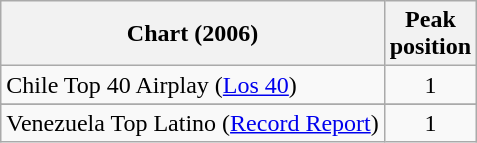<table class="wikitable sortable">
<tr>
<th>Chart (2006)</th>
<th>Peak<br>position</th>
</tr>
<tr>
<td>Chile Top 40 Airplay (<a href='#'>Los 40</a>)</td>
<td align="center">1</td>
</tr>
<tr>
</tr>
<tr>
</tr>
<tr>
</tr>
<tr>
</tr>
<tr>
<td>Venezuela Top Latino (<a href='#'>Record Report</a>)</td>
<td align="center">1</td>
</tr>
</table>
